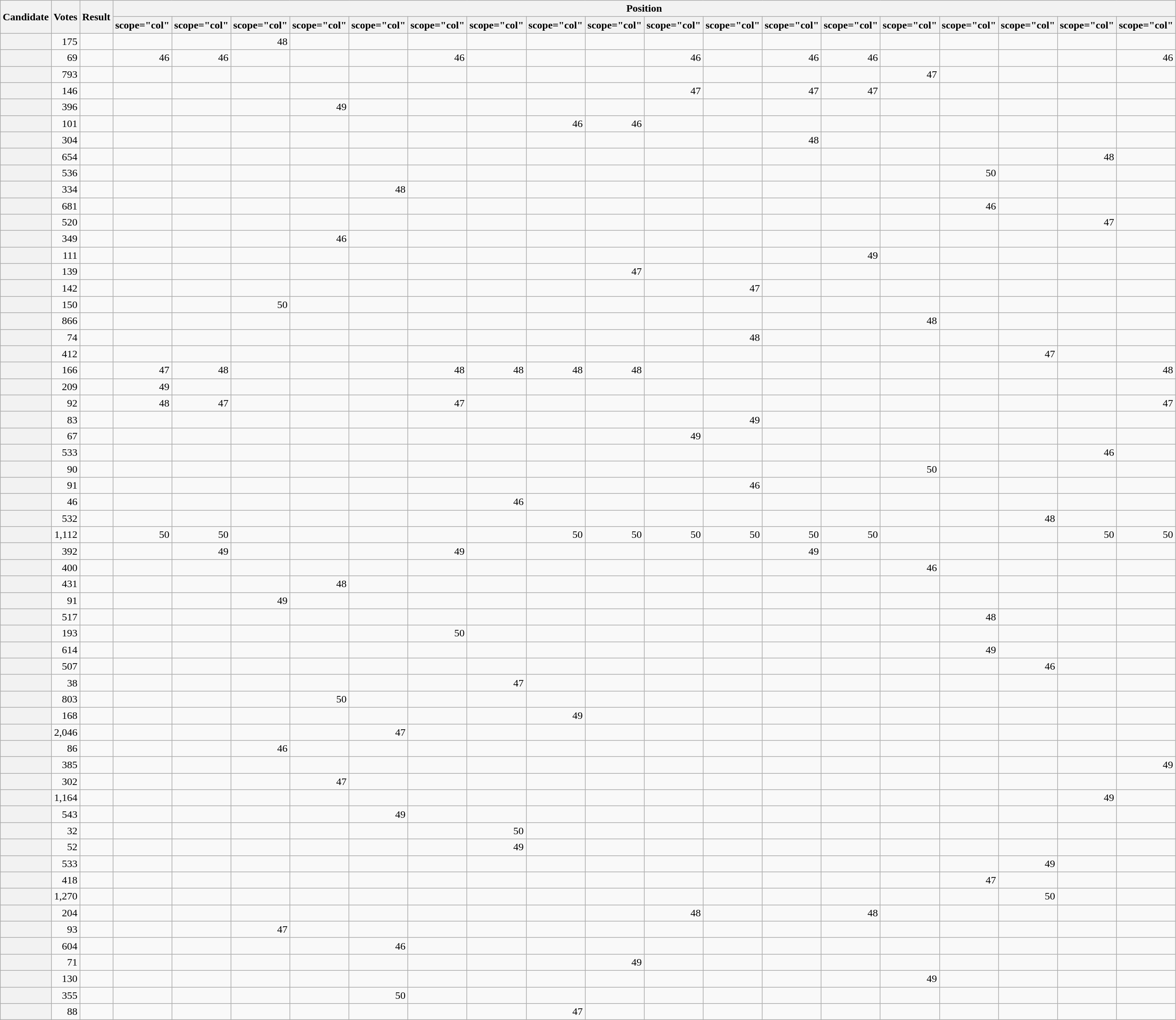<table class="wikitable sortable">
<tr>
<th scope="col" rowspan="2">Candidate</th>
<th scope="col" rowspan="2">Votes</th>
<th scope="col" rowspan="2">Result</th>
<th scope="col" colspan="18">Position</th>
</tr>
<tr>
<th>scope="col" </th>
<th>scope="col" </th>
<th>scope="col" </th>
<th>scope="col" </th>
<th>scope="col" </th>
<th>scope="col" </th>
<th>scope="col" </th>
<th>scope="col" </th>
<th>scope="col" </th>
<th>scope="col" </th>
<th>scope="col" </th>
<th>scope="col" </th>
<th>scope="col" </th>
<th>scope="col" </th>
<th>scope="col" </th>
<th>scope="col" </th>
<th>scope="col" </th>
<th>scope="col" </th>
</tr>
<tr>
<th scope="row"></th>
<td style="text-align:right">175</td>
<td></td>
<td></td>
<td></td>
<td style="text-align:right">48</td>
<td></td>
<td></td>
<td></td>
<td></td>
<td></td>
<td></td>
<td></td>
<td></td>
<td></td>
<td></td>
<td></td>
<td></td>
<td></td>
<td></td>
<td></td>
</tr>
<tr>
<th scope="row"></th>
<td style="text-align:right">69</td>
<td></td>
<td style="text-align:right">46</td>
<td style="text-align:right">46</td>
<td></td>
<td></td>
<td></td>
<td style="text-align:right">46</td>
<td></td>
<td></td>
<td></td>
<td style="text-align:right">46</td>
<td></td>
<td style="text-align:right">46</td>
<td style="text-align:right">46</td>
<td></td>
<td></td>
<td></td>
<td></td>
<td style="text-align:right">46</td>
</tr>
<tr>
<th scope="row"></th>
<td style="text-align:right">793</td>
<td></td>
<td></td>
<td></td>
<td></td>
<td></td>
<td></td>
<td></td>
<td></td>
<td></td>
<td></td>
<td></td>
<td></td>
<td></td>
<td></td>
<td style="text-align:right">47</td>
<td></td>
<td></td>
<td></td>
<td></td>
</tr>
<tr>
<th scope="row"></th>
<td style="text-align:right">146</td>
<td></td>
<td></td>
<td></td>
<td></td>
<td></td>
<td></td>
<td></td>
<td></td>
<td></td>
<td></td>
<td style="text-align:right">47</td>
<td></td>
<td style="text-align:right">47</td>
<td style="text-align:right">47</td>
<td></td>
<td></td>
<td></td>
<td></td>
<td></td>
</tr>
<tr>
<th scope="row"></th>
<td style="text-align:right">396</td>
<td></td>
<td></td>
<td></td>
<td></td>
<td style="text-align:right">49</td>
<td></td>
<td></td>
<td></td>
<td></td>
<td></td>
<td></td>
<td></td>
<td></td>
<td></td>
<td></td>
<td></td>
<td></td>
<td></td>
<td></td>
</tr>
<tr>
<th scope="row"></th>
<td style="text-align:right">101</td>
<td></td>
<td></td>
<td></td>
<td></td>
<td></td>
<td></td>
<td></td>
<td></td>
<td style="text-align:right">46</td>
<td style="text-align:right">46</td>
<td></td>
<td></td>
<td></td>
<td></td>
<td></td>
<td></td>
<td></td>
<td></td>
<td></td>
</tr>
<tr>
<th scope="row"></th>
<td style="text-align:right">304</td>
<td></td>
<td></td>
<td></td>
<td></td>
<td></td>
<td></td>
<td></td>
<td></td>
<td></td>
<td></td>
<td></td>
<td></td>
<td style="text-align:right">48</td>
<td></td>
<td></td>
<td></td>
<td></td>
<td></td>
<td></td>
</tr>
<tr>
<th scope="row"></th>
<td style="text-align:right">654</td>
<td></td>
<td></td>
<td></td>
<td></td>
<td></td>
<td></td>
<td></td>
<td></td>
<td></td>
<td></td>
<td></td>
<td></td>
<td></td>
<td></td>
<td></td>
<td></td>
<td></td>
<td style="text-align:right">48</td>
<td></td>
</tr>
<tr>
<th scope="row"></th>
<td style="text-align:right">536</td>
<td></td>
<td></td>
<td></td>
<td></td>
<td></td>
<td></td>
<td></td>
<td></td>
<td></td>
<td></td>
<td></td>
<td></td>
<td></td>
<td></td>
<td></td>
<td style="text-align:right">50</td>
<td></td>
<td></td>
<td></td>
</tr>
<tr>
<th scope="row"></th>
<td style="text-align:right">334</td>
<td></td>
<td></td>
<td></td>
<td></td>
<td></td>
<td style="text-align:right">48</td>
<td></td>
<td></td>
<td></td>
<td></td>
<td></td>
<td></td>
<td></td>
<td></td>
<td></td>
<td></td>
<td></td>
<td></td>
<td></td>
</tr>
<tr>
<th scope="row"></th>
<td style="text-align:right">681</td>
<td></td>
<td></td>
<td></td>
<td></td>
<td></td>
<td></td>
<td></td>
<td></td>
<td></td>
<td></td>
<td></td>
<td></td>
<td></td>
<td></td>
<td></td>
<td style="text-align:right">46</td>
<td></td>
<td></td>
<td></td>
</tr>
<tr>
<th scope="row"></th>
<td style="text-align:right">520</td>
<td></td>
<td></td>
<td></td>
<td></td>
<td></td>
<td></td>
<td></td>
<td></td>
<td></td>
<td></td>
<td></td>
<td></td>
<td></td>
<td></td>
<td></td>
<td></td>
<td></td>
<td style="text-align:right">47</td>
<td></td>
</tr>
<tr>
<th scope="row"></th>
<td style="text-align:right">349</td>
<td></td>
<td></td>
<td></td>
<td></td>
<td style="text-align:right">46</td>
<td></td>
<td></td>
<td></td>
<td></td>
<td></td>
<td></td>
<td></td>
<td></td>
<td></td>
<td></td>
<td></td>
<td></td>
<td></td>
<td></td>
</tr>
<tr>
<th scope="row"></th>
<td style="text-align:right">111</td>
<td></td>
<td></td>
<td></td>
<td></td>
<td></td>
<td></td>
<td></td>
<td></td>
<td></td>
<td></td>
<td></td>
<td></td>
<td></td>
<td style="text-align:right">49</td>
<td></td>
<td></td>
<td></td>
<td></td>
<td></td>
</tr>
<tr>
<th scope="row"></th>
<td style="text-align:right">139</td>
<td></td>
<td></td>
<td></td>
<td></td>
<td></td>
<td></td>
<td></td>
<td></td>
<td></td>
<td style="text-align:right">47</td>
<td></td>
<td></td>
<td></td>
<td></td>
<td></td>
<td></td>
<td></td>
<td></td>
<td></td>
</tr>
<tr>
<th scope="row"></th>
<td style="text-align:right">142</td>
<td></td>
<td></td>
<td></td>
<td></td>
<td></td>
<td></td>
<td></td>
<td></td>
<td></td>
<td></td>
<td></td>
<td style="text-align:right">47</td>
<td></td>
<td></td>
<td></td>
<td></td>
<td></td>
<td></td>
<td></td>
</tr>
<tr>
<th scope="row"></th>
<td style="text-align:right">150</td>
<td></td>
<td></td>
<td></td>
<td style="text-align:right">50</td>
<td></td>
<td></td>
<td></td>
<td></td>
<td></td>
<td></td>
<td></td>
<td></td>
<td></td>
<td></td>
<td></td>
<td></td>
<td></td>
<td></td>
<td></td>
</tr>
<tr>
<th scope="row"></th>
<td style="text-align:right">866</td>
<td></td>
<td></td>
<td></td>
<td></td>
<td></td>
<td></td>
<td></td>
<td></td>
<td></td>
<td></td>
<td></td>
<td></td>
<td></td>
<td></td>
<td style="text-align:right">48</td>
<td></td>
<td></td>
<td></td>
<td></td>
</tr>
<tr>
<th scope="row"></th>
<td style="text-align:right">74</td>
<td></td>
<td></td>
<td></td>
<td></td>
<td></td>
<td></td>
<td></td>
<td></td>
<td></td>
<td></td>
<td></td>
<td style="text-align:right">48</td>
<td></td>
<td></td>
<td></td>
<td></td>
<td></td>
<td></td>
<td></td>
</tr>
<tr>
<th scope="row"></th>
<td style="text-align:right">412</td>
<td></td>
<td></td>
<td></td>
<td></td>
<td></td>
<td></td>
<td></td>
<td></td>
<td></td>
<td></td>
<td></td>
<td></td>
<td></td>
<td></td>
<td></td>
<td></td>
<td style="text-align:right">47</td>
<td></td>
<td></td>
</tr>
<tr>
<th scope="row"></th>
<td style="text-align:right">166</td>
<td></td>
<td style="text-align:right">47</td>
<td style="text-align:right">48</td>
<td></td>
<td></td>
<td></td>
<td style="text-align:right">48</td>
<td style="text-align:right">48</td>
<td style="text-align:right">48</td>
<td style="text-align:right">48</td>
<td></td>
<td></td>
<td></td>
<td></td>
<td></td>
<td></td>
<td></td>
<td></td>
<td style="text-align:right">48</td>
</tr>
<tr>
<th scope="row"></th>
<td style="text-align:right">209</td>
<td></td>
<td style="text-align:right">49</td>
<td></td>
<td></td>
<td></td>
<td></td>
<td></td>
<td></td>
<td></td>
<td></td>
<td></td>
<td></td>
<td></td>
<td></td>
<td></td>
<td></td>
<td></td>
<td></td>
<td></td>
</tr>
<tr>
<th scope="row"></th>
<td style="text-align:right">92</td>
<td></td>
<td style="text-align:right">48</td>
<td style="text-align:right">47</td>
<td></td>
<td></td>
<td></td>
<td style="text-align:right">47</td>
<td></td>
<td></td>
<td></td>
<td></td>
<td></td>
<td></td>
<td></td>
<td></td>
<td></td>
<td></td>
<td></td>
<td style="text-align:right">47</td>
</tr>
<tr>
<th scope="row"></th>
<td style="text-align:right">83</td>
<td></td>
<td></td>
<td></td>
<td></td>
<td></td>
<td></td>
<td></td>
<td></td>
<td></td>
<td></td>
<td></td>
<td style="text-align:right">49</td>
<td></td>
<td></td>
<td></td>
<td></td>
<td></td>
<td></td>
<td></td>
</tr>
<tr>
<th scope="row"></th>
<td style="text-align:right">67</td>
<td></td>
<td></td>
<td></td>
<td></td>
<td></td>
<td></td>
<td></td>
<td></td>
<td></td>
<td></td>
<td style="text-align:right">49</td>
<td></td>
<td></td>
<td></td>
<td></td>
<td></td>
<td></td>
<td></td>
<td></td>
</tr>
<tr>
<th scope="row"></th>
<td style="text-align:right">533</td>
<td></td>
<td></td>
<td></td>
<td></td>
<td></td>
<td></td>
<td></td>
<td></td>
<td></td>
<td></td>
<td></td>
<td></td>
<td></td>
<td></td>
<td></td>
<td></td>
<td></td>
<td style="text-align:right">46</td>
<td></td>
</tr>
<tr>
<th scope="row"></th>
<td style="text-align:right">90</td>
<td></td>
<td></td>
<td></td>
<td></td>
<td></td>
<td></td>
<td></td>
<td></td>
<td></td>
<td></td>
<td></td>
<td></td>
<td></td>
<td></td>
<td style="text-align:right">50</td>
<td></td>
<td></td>
<td></td>
<td></td>
</tr>
<tr>
<th scope="row"></th>
<td style="text-align:right">91</td>
<td></td>
<td></td>
<td></td>
<td></td>
<td></td>
<td></td>
<td></td>
<td></td>
<td></td>
<td></td>
<td></td>
<td style="text-align:right">46</td>
<td></td>
<td></td>
<td></td>
<td></td>
<td></td>
<td></td>
<td></td>
</tr>
<tr>
<th scope="row"></th>
<td style="text-align:right">46</td>
<td></td>
<td></td>
<td></td>
<td></td>
<td></td>
<td></td>
<td></td>
<td style="text-align:right">46</td>
<td></td>
<td></td>
<td></td>
<td></td>
<td></td>
<td></td>
<td></td>
<td></td>
<td></td>
<td></td>
<td></td>
</tr>
<tr>
<th scope="row"></th>
<td style="text-align:right">532</td>
<td></td>
<td></td>
<td></td>
<td></td>
<td></td>
<td></td>
<td></td>
<td></td>
<td></td>
<td></td>
<td></td>
<td></td>
<td></td>
<td></td>
<td></td>
<td></td>
<td style="text-align:right">48</td>
<td></td>
<td></td>
</tr>
<tr>
<th scope="row"></th>
<td style="text-align:right">1,112</td>
<td></td>
<td style="text-align:right">50</td>
<td style="text-align:right">50</td>
<td></td>
<td></td>
<td></td>
<td></td>
<td></td>
<td style="text-align:right">50</td>
<td style="text-align:right">50</td>
<td style="text-align:right">50</td>
<td style="text-align:right">50</td>
<td style="text-align:right">50</td>
<td style="text-align:right">50</td>
<td></td>
<td></td>
<td></td>
<td style="text-align:right">50</td>
<td style="text-align:right">50</td>
</tr>
<tr>
<th scope="row"></th>
<td style="text-align:right">392</td>
<td></td>
<td></td>
<td style="text-align:right">49</td>
<td></td>
<td></td>
<td></td>
<td style="text-align:right">49</td>
<td></td>
<td></td>
<td></td>
<td></td>
<td></td>
<td style="text-align:right">49</td>
<td></td>
<td></td>
<td></td>
<td></td>
<td></td>
<td></td>
</tr>
<tr>
<th scope="row"></th>
<td style="text-align:right">400</td>
<td></td>
<td></td>
<td></td>
<td></td>
<td></td>
<td></td>
<td></td>
<td></td>
<td></td>
<td></td>
<td></td>
<td></td>
<td></td>
<td></td>
<td style="text-align:right">46</td>
<td></td>
<td></td>
<td></td>
<td></td>
</tr>
<tr>
<th scope="row"></th>
<td style="text-align:right">431</td>
<td></td>
<td></td>
<td></td>
<td></td>
<td style="text-align:right">48</td>
<td></td>
<td></td>
<td></td>
<td></td>
<td></td>
<td></td>
<td></td>
<td></td>
<td></td>
<td></td>
<td></td>
<td></td>
<td></td>
<td></td>
</tr>
<tr>
<th scope="row"></th>
<td style="text-align:right">91</td>
<td></td>
<td></td>
<td></td>
<td style="text-align:right">49</td>
<td></td>
<td></td>
<td></td>
<td></td>
<td></td>
<td></td>
<td></td>
<td></td>
<td></td>
<td></td>
<td></td>
<td></td>
<td></td>
<td></td>
<td></td>
</tr>
<tr>
<th scope="row"></th>
<td style="text-align:right">517</td>
<td></td>
<td></td>
<td></td>
<td></td>
<td></td>
<td></td>
<td></td>
<td></td>
<td></td>
<td></td>
<td></td>
<td></td>
<td></td>
<td></td>
<td></td>
<td style="text-align:right">48</td>
<td></td>
<td></td>
<td></td>
</tr>
<tr>
<th scope="row"></th>
<td style="text-align:right">193</td>
<td></td>
<td></td>
<td></td>
<td></td>
<td></td>
<td></td>
<td style="text-align:right">50</td>
<td></td>
<td></td>
<td></td>
<td></td>
<td></td>
<td></td>
<td></td>
<td></td>
<td></td>
<td></td>
<td></td>
<td></td>
</tr>
<tr>
<th scope="row"></th>
<td style="text-align:right">614</td>
<td></td>
<td></td>
<td></td>
<td></td>
<td></td>
<td></td>
<td></td>
<td></td>
<td></td>
<td></td>
<td></td>
<td></td>
<td></td>
<td></td>
<td></td>
<td style="text-align:right">49</td>
<td></td>
<td></td>
<td></td>
</tr>
<tr>
<th scope="row"></th>
<td style="text-align:right">507</td>
<td></td>
<td></td>
<td></td>
<td></td>
<td></td>
<td></td>
<td></td>
<td></td>
<td></td>
<td></td>
<td></td>
<td></td>
<td></td>
<td></td>
<td></td>
<td></td>
<td style="text-align:right">46</td>
<td></td>
<td></td>
</tr>
<tr>
<th scope="row"></th>
<td style="text-align:right">38</td>
<td></td>
<td></td>
<td></td>
<td></td>
<td></td>
<td></td>
<td></td>
<td style="text-align:right">47</td>
<td></td>
<td></td>
<td></td>
<td></td>
<td></td>
<td></td>
<td></td>
<td></td>
<td></td>
<td></td>
<td></td>
</tr>
<tr>
<th scope="row"></th>
<td style="text-align:right">803</td>
<td></td>
<td></td>
<td></td>
<td></td>
<td style="text-align:right">50</td>
<td></td>
<td></td>
<td></td>
<td></td>
<td></td>
<td></td>
<td></td>
<td></td>
<td></td>
<td></td>
<td></td>
<td></td>
<td></td>
<td></td>
</tr>
<tr>
<th scope="row"></th>
<td style="text-align:right">168</td>
<td></td>
<td></td>
<td></td>
<td></td>
<td></td>
<td></td>
<td></td>
<td></td>
<td style="text-align:right">49</td>
<td></td>
<td></td>
<td></td>
<td></td>
<td></td>
<td></td>
<td></td>
<td></td>
<td></td>
<td></td>
</tr>
<tr>
<th scope="row"></th>
<td style="text-align:right">2,046</td>
<td></td>
<td></td>
<td></td>
<td></td>
<td></td>
<td style="text-align:right">47</td>
<td></td>
<td></td>
<td></td>
<td></td>
<td></td>
<td></td>
<td></td>
<td></td>
<td></td>
<td></td>
<td></td>
<td></td>
<td></td>
</tr>
<tr>
<th scope="row"></th>
<td style="text-align:right">86</td>
<td></td>
<td></td>
<td></td>
<td style="text-align:right">46</td>
<td></td>
<td></td>
<td></td>
<td></td>
<td></td>
<td></td>
<td></td>
<td></td>
<td></td>
<td></td>
<td></td>
<td></td>
<td></td>
<td></td>
<td></td>
</tr>
<tr>
<th scope="row"></th>
<td style="text-align:right">385</td>
<td></td>
<td></td>
<td></td>
<td></td>
<td></td>
<td></td>
<td></td>
<td></td>
<td></td>
<td></td>
<td></td>
<td></td>
<td></td>
<td></td>
<td></td>
<td></td>
<td></td>
<td></td>
<td style="text-align:right">49</td>
</tr>
<tr>
<th scope="row"></th>
<td style="text-align:right">302</td>
<td></td>
<td></td>
<td></td>
<td></td>
<td style="text-align:right">47</td>
<td></td>
<td></td>
<td></td>
<td></td>
<td></td>
<td></td>
<td></td>
<td></td>
<td></td>
<td></td>
<td></td>
<td></td>
<td></td>
<td></td>
</tr>
<tr>
<th scope="row"></th>
<td style="text-align:right">1,164</td>
<td></td>
<td></td>
<td></td>
<td></td>
<td></td>
<td></td>
<td></td>
<td></td>
<td></td>
<td></td>
<td></td>
<td></td>
<td></td>
<td></td>
<td></td>
<td></td>
<td></td>
<td style="text-align:right">49</td>
<td></td>
</tr>
<tr>
<th scope="row"></th>
<td style="text-align:right">543</td>
<td></td>
<td></td>
<td></td>
<td></td>
<td></td>
<td style="text-align:right">49</td>
<td></td>
<td></td>
<td></td>
<td></td>
<td></td>
<td></td>
<td></td>
<td></td>
<td></td>
<td></td>
<td></td>
<td></td>
<td></td>
</tr>
<tr>
<th scope="row"></th>
<td style="text-align:right">32</td>
<td></td>
<td></td>
<td></td>
<td></td>
<td></td>
<td></td>
<td></td>
<td style="text-align:right">50</td>
<td></td>
<td></td>
<td></td>
<td></td>
<td></td>
<td></td>
<td></td>
<td></td>
<td></td>
<td></td>
<td></td>
</tr>
<tr>
<th scope="row"></th>
<td style="text-align:right">52</td>
<td></td>
<td></td>
<td></td>
<td></td>
<td></td>
<td></td>
<td></td>
<td style="text-align:right">49</td>
<td></td>
<td></td>
<td></td>
<td></td>
<td></td>
<td></td>
<td></td>
<td></td>
<td></td>
<td></td>
<td></td>
</tr>
<tr>
<th scope="row"></th>
<td style="text-align:right">533</td>
<td></td>
<td></td>
<td></td>
<td></td>
<td></td>
<td></td>
<td></td>
<td></td>
<td></td>
<td></td>
<td></td>
<td></td>
<td></td>
<td></td>
<td></td>
<td></td>
<td style="text-align:right">49</td>
<td></td>
<td></td>
</tr>
<tr>
<th scope="row"></th>
<td style="text-align:right">418</td>
<td></td>
<td></td>
<td></td>
<td></td>
<td></td>
<td></td>
<td></td>
<td></td>
<td></td>
<td></td>
<td></td>
<td></td>
<td></td>
<td></td>
<td></td>
<td style="text-align:right">47</td>
<td></td>
<td></td>
<td></td>
</tr>
<tr>
<th scope="row"></th>
<td style="text-align:right">1,270</td>
<td></td>
<td></td>
<td></td>
<td></td>
<td></td>
<td></td>
<td></td>
<td></td>
<td></td>
<td></td>
<td></td>
<td></td>
<td></td>
<td></td>
<td></td>
<td></td>
<td style="text-align:right">50</td>
<td></td>
<td></td>
</tr>
<tr>
<th scope="row"></th>
<td style="text-align:right">204</td>
<td></td>
<td></td>
<td></td>
<td></td>
<td></td>
<td></td>
<td></td>
<td></td>
<td></td>
<td></td>
<td style="text-align:right">48</td>
<td></td>
<td></td>
<td style="text-align:right">48</td>
<td></td>
<td></td>
<td></td>
<td></td>
<td></td>
</tr>
<tr>
<th scope="row"></th>
<td style="text-align:right">93</td>
<td></td>
<td></td>
<td></td>
<td style="text-align:right">47</td>
<td></td>
<td></td>
<td></td>
<td></td>
<td></td>
<td></td>
<td></td>
<td></td>
<td></td>
<td></td>
<td></td>
<td></td>
<td></td>
<td></td>
<td></td>
</tr>
<tr>
<th scope="row"></th>
<td style="text-align:right">604</td>
<td></td>
<td></td>
<td></td>
<td></td>
<td></td>
<td style="text-align:right">46</td>
<td></td>
<td></td>
<td></td>
<td></td>
<td></td>
<td></td>
<td></td>
<td></td>
<td></td>
<td></td>
<td></td>
<td></td>
<td></td>
</tr>
<tr>
<th scope="row"></th>
<td style="text-align:right">71</td>
<td></td>
<td></td>
<td></td>
<td></td>
<td></td>
<td></td>
<td></td>
<td></td>
<td></td>
<td style="text-align:right">49</td>
<td></td>
<td></td>
<td></td>
<td></td>
<td></td>
<td></td>
<td></td>
<td></td>
<td></td>
</tr>
<tr>
<th scope="row"></th>
<td style="text-align:right">130</td>
<td></td>
<td></td>
<td></td>
<td></td>
<td></td>
<td></td>
<td></td>
<td></td>
<td></td>
<td></td>
<td></td>
<td></td>
<td></td>
<td></td>
<td style="text-align:right">49</td>
<td></td>
<td></td>
<td></td>
<td></td>
</tr>
<tr>
<th scope="row"></th>
<td style="text-align:right">355</td>
<td></td>
<td></td>
<td></td>
<td></td>
<td></td>
<td style="text-align:right">50</td>
<td></td>
<td></td>
<td></td>
<td></td>
<td></td>
<td></td>
<td></td>
<td></td>
<td></td>
<td></td>
<td></td>
<td></td>
<td></td>
</tr>
<tr>
<th scope="row"></th>
<td style="text-align:right">88</td>
<td></td>
<td></td>
<td></td>
<td></td>
<td></td>
<td></td>
<td></td>
<td></td>
<td style="text-align:right">47</td>
<td></td>
<td></td>
<td></td>
<td></td>
<td></td>
<td></td>
<td></td>
<td></td>
<td></td>
<td></td>
</tr>
</table>
